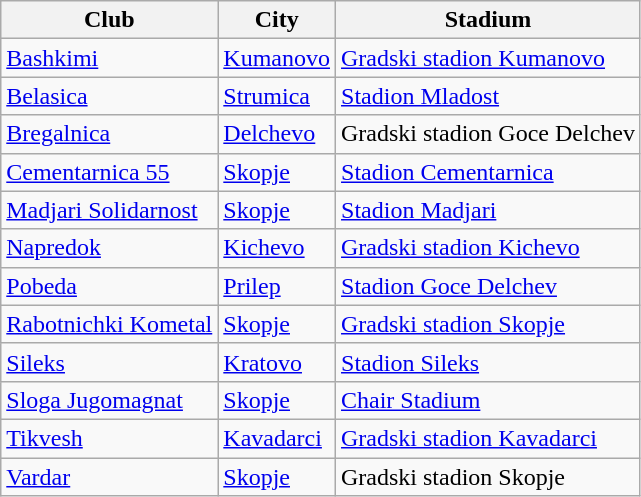<table class="wikitable">
<tr>
<th>Club</th>
<th>City</th>
<th>Stadium</th>
</tr>
<tr>
<td><a href='#'>Bashkimi</a></td>
<td><a href='#'>Kumanovo</a></td>
<td><a href='#'>Gradski stadion Kumanovo</a></td>
</tr>
<tr>
<td><a href='#'>Belasica</a></td>
<td><a href='#'>Strumica</a></td>
<td><a href='#'>Stadion Mladost</a></td>
</tr>
<tr>
<td><a href='#'>Bregalnica</a></td>
<td><a href='#'>Delchevo</a></td>
<td>Gradski stadion Goce Delchev</td>
</tr>
<tr>
<td><a href='#'>Cementarnica 55</a></td>
<td><a href='#'>Skopje</a></td>
<td><a href='#'>Stadion Cementarnica</a></td>
</tr>
<tr>
<td><a href='#'>Madjari Solidarnost</a></td>
<td><a href='#'>Skopje</a></td>
<td><a href='#'>Stadion Madjari</a></td>
</tr>
<tr>
<td><a href='#'>Napredok</a></td>
<td><a href='#'>Kichevo</a></td>
<td><a href='#'>Gradski stadion Kichevo</a></td>
</tr>
<tr>
<td><a href='#'>Pobeda</a></td>
<td><a href='#'>Prilep</a></td>
<td><a href='#'>Stadion Goce Delchev</a></td>
</tr>
<tr>
<td><a href='#'>Rabotnichki Kometal</a></td>
<td><a href='#'>Skopje</a></td>
<td><a href='#'>Gradski stadion Skopje</a></td>
</tr>
<tr>
<td><a href='#'>Sileks</a></td>
<td><a href='#'>Kratovo</a></td>
<td><a href='#'>Stadion Sileks</a></td>
</tr>
<tr>
<td><a href='#'>Sloga Jugomagnat</a></td>
<td><a href='#'>Skopje</a></td>
<td><a href='#'>Chair Stadium</a></td>
</tr>
<tr>
<td><a href='#'>Tikvesh</a></td>
<td><a href='#'>Kavadarci</a></td>
<td><a href='#'>Gradski stadion Kavadarci</a></td>
</tr>
<tr>
<td><a href='#'>Vardar</a></td>
<td><a href='#'>Skopje</a></td>
<td>Gradski stadion Skopje</td>
</tr>
</table>
